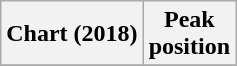<table class="wikitable sortable plainrowheaders" style="text-align:center">
<tr>
<th scope="col">Chart (2018)</th>
<th scope="col">Peak<br> position</th>
</tr>
<tr>
</tr>
</table>
